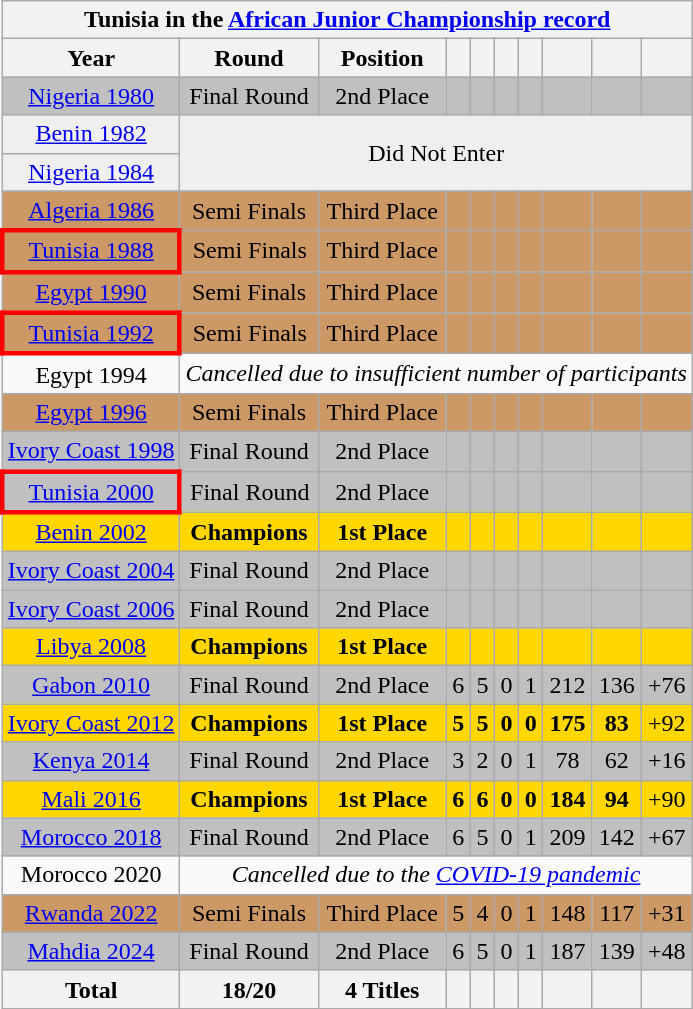<table class="wikitable" style="text-align: center;">
<tr>
<th colspan=10>Tunisia in the <a href='#'>African Junior Championship record</a></th>
</tr>
<tr>
<th>Year</th>
<th>Round</th>
<th>Position</th>
<th></th>
<th></th>
<th></th>
<th></th>
<th></th>
<th></th>
<th></th>
</tr>
<tr bgcolor=silver>
<td> <a href='#'>Nigeria 1980</a></td>
<td>Final Round</td>
<td>2nd Place</td>
<td></td>
<td></td>
<td></td>
<td></td>
<td></td>
<td></td>
<td></td>
</tr>
<tr bgcolor="efefef">
<td> <a href='#'>Benin 1982</a></td>
<td colspan=9 rowspan=2 align=center>Did Not Enter</td>
</tr>
<tr bgcolor="efefef">
<td> <a href='#'>Nigeria 1984</a></td>
</tr>
<tr bgcolor=cc9966>
<td> <a href='#'>Algeria 1986</a></td>
<td>Semi Finals</td>
<td>Third Place</td>
<td></td>
<td></td>
<td></td>
<td></td>
<td></td>
<td></td>
<td></td>
</tr>
<tr bgcolor=cc9966>
<td style="border: 3px solid red"> <a href='#'>Tunisia 1988</a></td>
<td>Semi Finals</td>
<td>Third Place</td>
<td></td>
<td></td>
<td></td>
<td></td>
<td></td>
<td></td>
<td></td>
</tr>
<tr bgcolor=cc9966>
<td> <a href='#'>Egypt 1990</a></td>
<td>Semi Finals</td>
<td>Third Place</td>
<td></td>
<td></td>
<td></td>
<td></td>
<td></td>
<td></td>
<td></td>
</tr>
<tr bgcolor=cc9966>
<td style="border: 3px solid red"> <a href='#'>Tunisia 1992</a></td>
<td>Semi Finals</td>
<td>Third Place</td>
<td></td>
<td></td>
<td></td>
<td></td>
<td></td>
<td></td>
<td></td>
</tr>
<tr>
<td> Egypt 1994</td>
<td colspan=9 rowspan=1 align=center><em>Cancelled due to insufficient number of participants</em></td>
</tr>
<tr bgcolor=cc9966>
<td> <a href='#'>Egypt 1996</a></td>
<td>Semi Finals</td>
<td>Third Place</td>
<td></td>
<td></td>
<td></td>
<td></td>
<td></td>
<td></td>
<td></td>
</tr>
<tr bgcolor=silver>
<td> <a href='#'>Ivory Coast 1998</a></td>
<td>Final Round</td>
<td>2nd Place</td>
<td></td>
<td></td>
<td></td>
<td></td>
<td></td>
<td></td>
<td></td>
</tr>
<tr bgcolor=silver>
<td style="border: 3px solid red"> <a href='#'>Tunisia 2000</a></td>
<td>Final Round</td>
<td>2nd Place</td>
<td></td>
<td></td>
<td></td>
<td></td>
<td></td>
<td></td>
<td></td>
</tr>
<tr bgcolor=gold>
<td> <a href='#'>Benin 2002</a></td>
<td><strong>Champions</strong></td>
<td><strong>1st Place</strong></td>
<td></td>
<td></td>
<td></td>
<td></td>
<td></td>
<td></td>
<td></td>
</tr>
<tr bgcolor=silver>
<td><a href='#'>Ivory Coast 2004</a></td>
<td>Final Round</td>
<td>2nd Place</td>
<td></td>
<td></td>
<td></td>
<td></td>
<td></td>
<td></td>
<td></td>
</tr>
<tr bgcolor=silver>
<td> <a href='#'>Ivory Coast 2006</a></td>
<td>Final Round</td>
<td>2nd Place</td>
<td></td>
<td></td>
<td></td>
<td></td>
<td></td>
<td></td>
<td></td>
</tr>
<tr bgcolor=gold>
<td> <a href='#'>Libya 2008</a></td>
<td><strong>Champions</strong></td>
<td><strong>1st Place</strong></td>
<td></td>
<td></td>
<td></td>
<td></td>
<td></td>
<td></td>
<td></td>
</tr>
<tr bgcolor=silver>
<td> <a href='#'>Gabon 2010</a></td>
<td>Final Round</td>
<td>2nd Place</td>
<td>6</td>
<td>5</td>
<td>0</td>
<td>1</td>
<td>212</td>
<td>136</td>
<td>+76</td>
</tr>
<tr bgcolor=gold>
<td> <a href='#'>Ivory Coast 2012</a></td>
<td><strong>Champions</strong></td>
<td><strong>1st Place</strong></td>
<td><strong>5</strong></td>
<td><strong>5</strong></td>
<td><strong>0</strong></td>
<td><strong>0</strong></td>
<td><strong>175</strong></td>
<td><strong>83</strong></td>
<td>+92</td>
</tr>
<tr bgcolor=silver>
<td> <a href='#'>Kenya 2014</a></td>
<td>Final Round</td>
<td>2nd Place</td>
<td>3</td>
<td>2</td>
<td>0</td>
<td>1</td>
<td>78</td>
<td>62</td>
<td>+16</td>
</tr>
<tr bgcolor=gold>
<td> <a href='#'>Mali 2016</a></td>
<td><strong>Champions</strong></td>
<td><strong>1st Place</strong></td>
<td><strong>6</strong></td>
<td><strong>6</strong></td>
<td><strong>0</strong></td>
<td><strong>0 </strong></td>
<td><strong>184</strong></td>
<td><strong>94</strong></td>
<td>+90</td>
</tr>
<tr bgcolor=silver>
<td> <a href='#'>Morocco 2018</a></td>
<td>Final Round</td>
<td>2nd Place</td>
<td>6</td>
<td>5</td>
<td>0</td>
<td>1</td>
<td>209</td>
<td>142</td>
<td>+67</td>
</tr>
<tr>
<td> Morocco 2020</td>
<td colspan=9 rowspan=1 align=center><em>Cancelled due to the <a href='#'>COVID-19 pandemic</a></em></td>
</tr>
<tr bgcolor=cc9966>
<td> <a href='#'>Rwanda 2022</a></td>
<td>Semi Finals</td>
<td>Third Place</td>
<td>5</td>
<td>4</td>
<td>0</td>
<td>1</td>
<td>148</td>
<td>117</td>
<td>+31</td>
</tr>
<tr bgcolor=silver>
<td> <a href='#'>Mahdia 2024</a></td>
<td>Final Round</td>
<td>2nd Place</td>
<td>6</td>
<td>5</td>
<td>0</td>
<td>1</td>
<td>187</td>
<td>139</td>
<td>+48</td>
</tr>
<tr>
<th>Total</th>
<th>18/20</th>
<th>4 Titles</th>
<th></th>
<th></th>
<th></th>
<th></th>
<th></th>
<th></th>
<th></th>
</tr>
</table>
